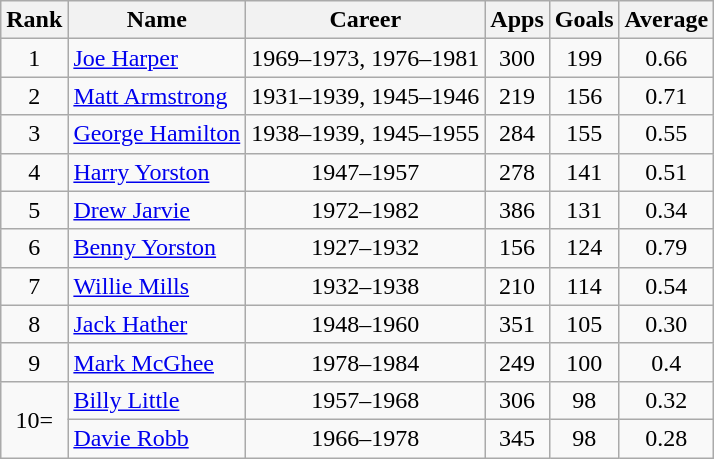<table class="wikitable sortable" style="text-align:center;">
<tr>
<th class="unsortable">Rank</th>
<th class="unsortable">Name</th>
<th class="unsortable">Career</th>
<th>Apps</th>
<th>Goals</th>
<th>Average</th>
</tr>
<tr>
<td>1</td>
<td align="left"><a href='#'>Joe Harper</a></td>
<td>1969–1973, 1976–1981</td>
<td>300</td>
<td>199</td>
<td>0.66</td>
</tr>
<tr>
<td>2</td>
<td align="left"><a href='#'>Matt Armstrong</a></td>
<td>1931–1939, 1945–1946</td>
<td>219</td>
<td>156</td>
<td>0.71</td>
</tr>
<tr>
<td>3</td>
<td align="left"><a href='#'>George Hamilton</a></td>
<td>1938–1939, 1945–1955</td>
<td>284</td>
<td>155</td>
<td>0.55</td>
</tr>
<tr>
<td>4</td>
<td align="left"><a href='#'>Harry Yorston</a></td>
<td>1947–1957</td>
<td>278</td>
<td>141</td>
<td>0.51</td>
</tr>
<tr>
<td>5</td>
<td align="left"><a href='#'>Drew Jarvie</a></td>
<td>1972–1982</td>
<td>386</td>
<td>131</td>
<td>0.34</td>
</tr>
<tr>
<td>6</td>
<td align="left"><a href='#'>Benny Yorston</a></td>
<td>1927–1932</td>
<td>156</td>
<td>124</td>
<td>0.79</td>
</tr>
<tr>
<td>7</td>
<td align="left"><a href='#'>Willie Mills</a></td>
<td>1932–1938</td>
<td>210</td>
<td>114</td>
<td>0.54</td>
</tr>
<tr>
<td>8</td>
<td align="left"><a href='#'>Jack Hather</a> </td>
<td>1948–1960</td>
<td>351</td>
<td>105</td>
<td>0.30</td>
</tr>
<tr>
<td>9</td>
<td align="left"><a href='#'>Mark McGhee</a></td>
<td>1978–1984</td>
<td>249</td>
<td>100</td>
<td>0.4</td>
</tr>
<tr>
<td rowspan="2">10=</td>
<td align="left"><a href='#'>Billy Little</a></td>
<td>1957–1968</td>
<td>306</td>
<td>98</td>
<td>0.32</td>
</tr>
<tr>
<td align="left"><a href='#'>Davie Robb</a></td>
<td>1966–1978</td>
<td>345</td>
<td>98</td>
<td>0.28</td>
</tr>
</table>
